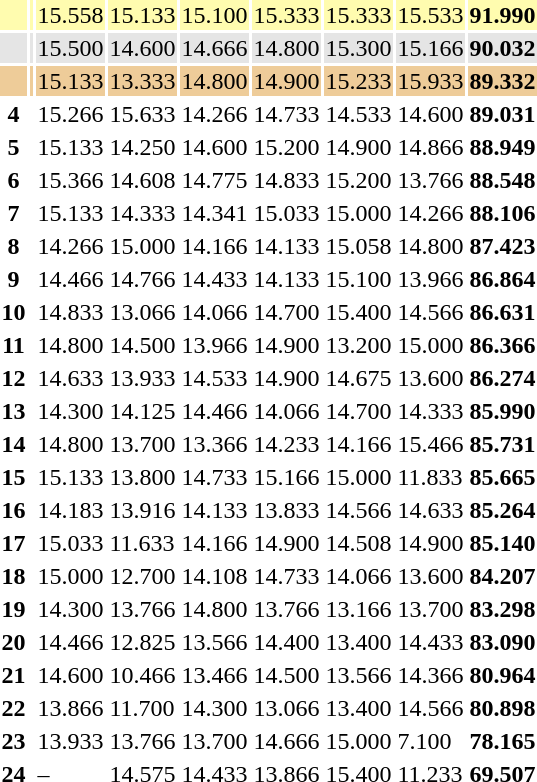<table>
<tr style="background:#fffcaf;">
<th scope=row style="text-align:center"></th>
<td align=left></td>
<td>15.558</td>
<td>15.133</td>
<td>15.100</td>
<td>15.333</td>
<td>15.333</td>
<td>15.533</td>
<td><strong>91.990</strong></td>
</tr>
<tr style="background:#e5e5e5;">
<th scope=row style="text-align:center"></th>
<td align=left></td>
<td>15.500</td>
<td>14.600</td>
<td>14.666</td>
<td>14.800</td>
<td>15.300</td>
<td>15.166</td>
<td><strong>90.032</strong></td>
</tr>
<tr style="background:#ec9;">
<th scope=row style="text-align:center"></th>
<td align=left></td>
<td>15.133</td>
<td>13.333</td>
<td>14.800</td>
<td>14.900</td>
<td>15.233</td>
<td>15.933</td>
<td><strong>89.332</strong></td>
</tr>
<tr>
<th scope=row style="text-align:center">4</th>
<td align=left></td>
<td>15.266</td>
<td>15.633</td>
<td>14.266</td>
<td>14.733</td>
<td>14.533</td>
<td>14.600</td>
<td><strong>89.031</strong></td>
</tr>
<tr>
<th scope=row style="text-align:center">5</th>
<td align=left></td>
<td>15.133</td>
<td>14.250</td>
<td>14.600</td>
<td>15.200</td>
<td>14.900</td>
<td>14.866</td>
<td><strong>88.949</strong></td>
</tr>
<tr>
<th scope=row style="text-align:center">6</th>
<td align=left></td>
<td>15.366</td>
<td>14.608</td>
<td>14.775</td>
<td>14.833</td>
<td>15.200</td>
<td>13.766</td>
<td><strong>88.548</strong></td>
</tr>
<tr>
<th scope=row style="text-align:center">7</th>
<td align=left></td>
<td>15.133</td>
<td>14.333</td>
<td>14.341</td>
<td>15.033</td>
<td>15.000</td>
<td>14.266</td>
<td><strong>88.106</strong></td>
</tr>
<tr>
<th scope=row style="text-align:center">8</th>
<td align=left></td>
<td>14.266</td>
<td>15.000</td>
<td>14.166</td>
<td>14.133</td>
<td>15.058</td>
<td>14.800</td>
<td><strong>87.423</strong></td>
</tr>
<tr>
<th scope=row style="text-align:center">9</th>
<td align=left></td>
<td>14.466</td>
<td>14.766</td>
<td>14.433</td>
<td>14.133</td>
<td>15.100</td>
<td>13.966</td>
<td><strong>86.864</strong></td>
</tr>
<tr>
<th scope=row style="text-align:center">10</th>
<td align=left></td>
<td>14.833</td>
<td>13.066</td>
<td>14.066</td>
<td>14.700</td>
<td>15.400</td>
<td>14.566</td>
<td><strong>86.631</strong></td>
</tr>
<tr>
<th scope=row style="text-align:center">11</th>
<td align=left></td>
<td>14.800</td>
<td>14.500</td>
<td>13.966</td>
<td>14.900</td>
<td>13.200</td>
<td>15.000</td>
<td><strong>86.366</strong></td>
</tr>
<tr>
<th scope=row style="text-align:center">12</th>
<td align=left></td>
<td>14.633</td>
<td>13.933</td>
<td>14.533</td>
<td>14.900</td>
<td>14.675</td>
<td>13.600</td>
<td><strong>86.274</strong></td>
</tr>
<tr>
<th scope=row style="text-align:center">13</th>
<td align=left></td>
<td>14.300</td>
<td>14.125</td>
<td>14.466</td>
<td>14.066</td>
<td>14.700</td>
<td>14.333</td>
<td><strong>85.990</strong></td>
</tr>
<tr>
<th scope=row style="text-align:center">14</th>
<td align=left></td>
<td>14.800</td>
<td>13.700</td>
<td>13.366</td>
<td>14.233</td>
<td>14.166</td>
<td>15.466</td>
<td><strong>85.731</strong></td>
</tr>
<tr>
<th scope=row style="text-align:center">15</th>
<td align=left></td>
<td>15.133</td>
<td>13.800</td>
<td>14.733</td>
<td>15.166</td>
<td>15.000</td>
<td>11.833</td>
<td><strong>85.665</strong></td>
</tr>
<tr>
<th scope=row style="text-align:center">16</th>
<td align=left></td>
<td>14.183</td>
<td>13.916</td>
<td>14.133</td>
<td>13.833</td>
<td>14.566</td>
<td>14.633</td>
<td><strong>85.264</strong></td>
</tr>
<tr>
<th scope=row style="text-align:center">17</th>
<td align=left></td>
<td>15.033</td>
<td>11.633</td>
<td>14.166</td>
<td>14.900</td>
<td>14.508</td>
<td>14.900</td>
<td><strong>85.140</strong></td>
</tr>
<tr>
<th scope=row style="text-align:center">18</th>
<td align=left></td>
<td>15.000</td>
<td>12.700</td>
<td>14.108</td>
<td>14.733</td>
<td>14.066</td>
<td>13.600</td>
<td><strong>84.207</strong></td>
</tr>
<tr>
<th scope=row style="text-align:center">19</th>
<td align=left></td>
<td>14.300</td>
<td>13.766</td>
<td>14.800</td>
<td>13.766</td>
<td>13.166</td>
<td>13.700</td>
<td><strong>83.298</strong></td>
</tr>
<tr>
<th scope=row style="text-align:center">20</th>
<td align=left></td>
<td>14.466</td>
<td>12.825</td>
<td>13.566</td>
<td>14.400</td>
<td>13.400</td>
<td>14.433</td>
<td><strong>83.090</strong></td>
</tr>
<tr>
<th scope=row style="text-align:center">21</th>
<td align=left></td>
<td>14.600</td>
<td>10.466</td>
<td>13.466</td>
<td>14.500</td>
<td>13.566</td>
<td>14.366</td>
<td><strong>80.964</strong></td>
</tr>
<tr>
<th scope=row style="text-align:center">22</th>
<td align=left></td>
<td>13.866</td>
<td>11.700</td>
<td>14.300</td>
<td>13.066</td>
<td>13.400</td>
<td>14.566</td>
<td><strong>80.898</strong></td>
</tr>
<tr>
<th scope=row style="text-align:center">23</th>
<td align=left></td>
<td>13.933</td>
<td>13.766</td>
<td>13.700</td>
<td>14.666</td>
<td>15.000</td>
<td>7.100</td>
<td><strong>78.165</strong></td>
</tr>
<tr>
<th scope=row style="text-align:center">24</th>
<td align=left></td>
<td>–</td>
<td>14.575</td>
<td>14.433</td>
<td>13.866</td>
<td>15.400</td>
<td>11.233</td>
<td><strong>69.507</strong></td>
</tr>
</table>
